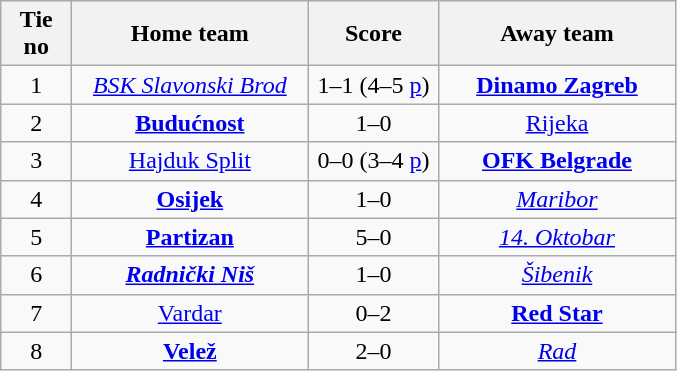<table class="wikitable" style="text-align: center">
<tr>
<th width=40>Tie no</th>
<th width=150>Home team</th>
<th width=80>Score</th>
<th width=150>Away team</th>
</tr>
<tr>
<td>1</td>
<td><em><a href='#'>BSK Slavonski Brod</a></em></td>
<td>1–1 (4–5 <a href='#'>p</a>)</td>
<td><strong><a href='#'>Dinamo Zagreb</a></strong></td>
</tr>
<tr>
<td>2</td>
<td><strong><a href='#'>Budućnost</a></strong></td>
<td>1–0</td>
<td><a href='#'>Rijeka</a></td>
</tr>
<tr>
<td>3</td>
<td><a href='#'>Hajduk Split</a></td>
<td>0–0 (3–4 <a href='#'>p</a>)</td>
<td><strong><a href='#'>OFK Belgrade</a></strong></td>
</tr>
<tr>
<td>4</td>
<td><strong><a href='#'>Osijek</a></strong></td>
<td>1–0</td>
<td><em><a href='#'>Maribor</a></em></td>
</tr>
<tr>
<td>5</td>
<td><strong><a href='#'>Partizan</a></strong></td>
<td>5–0</td>
<td><em><a href='#'>14. Oktobar</a></em></td>
</tr>
<tr>
<td>6</td>
<td><strong><em><a href='#'>Radnički Niš</a></em></strong></td>
<td>1–0</td>
<td><em><a href='#'>Šibenik</a></em></td>
</tr>
<tr>
<td>7</td>
<td><a href='#'>Vardar</a></td>
<td>0–2</td>
<td><strong><a href='#'>Red Star</a></strong></td>
</tr>
<tr>
<td>8</td>
<td><strong><a href='#'>Velež</a></strong></td>
<td>2–0</td>
<td><em><a href='#'>Rad</a></em></td>
</tr>
</table>
